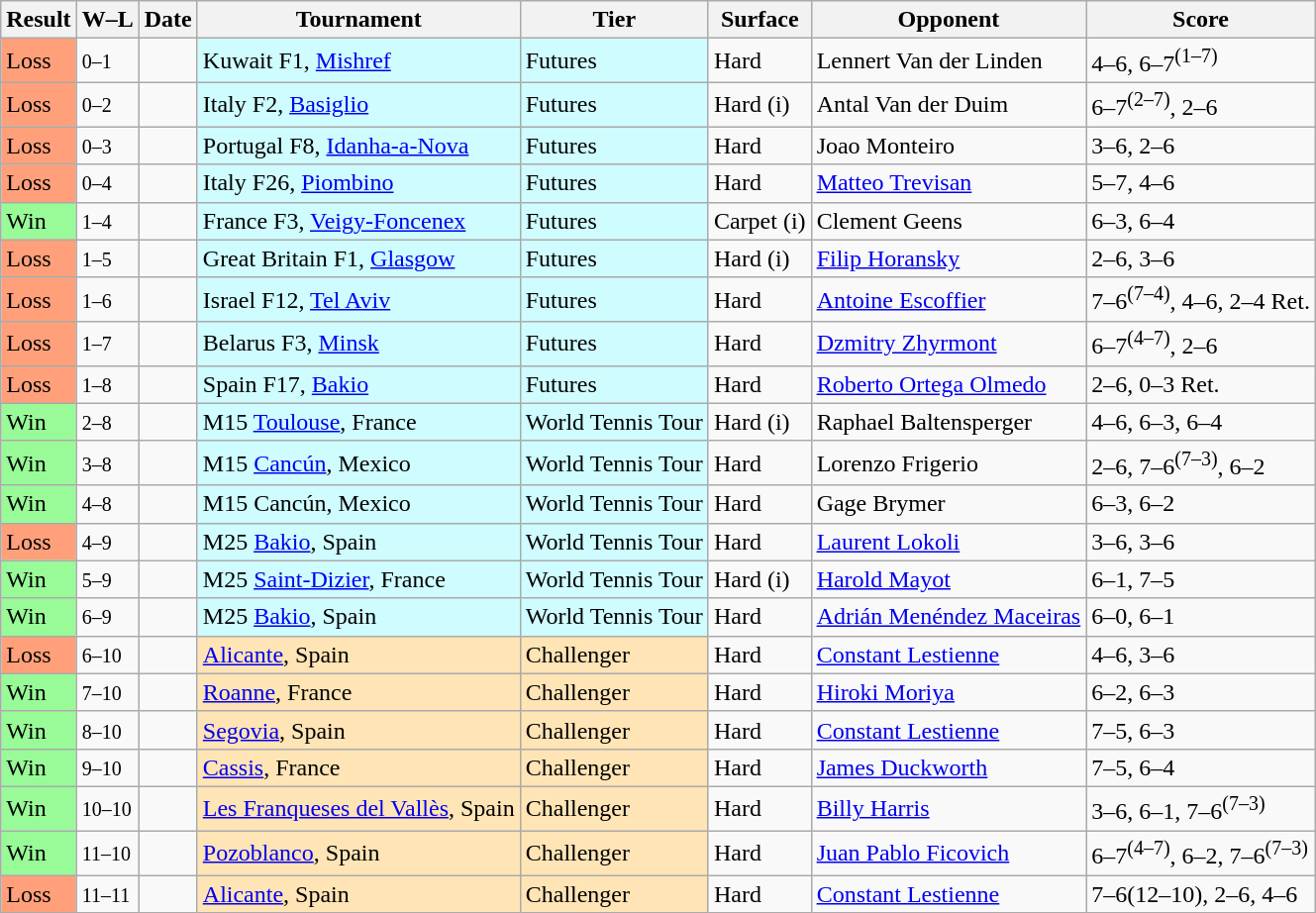<table class="sortable wikitable">
<tr>
<th>Result</th>
<th class="unsortable">W–L</th>
<th>Date</th>
<th>Tournament</th>
<th>Tier</th>
<th>Surface</th>
<th>Opponent</th>
<th class="unsortable">Score</th>
</tr>
<tr>
<td bgcolor=FFA07A>Loss</td>
<td><small>0–1</small></td>
<td></td>
<td style="background:#cffcff;">Kuwait F1, <a href='#'>Mishref</a></td>
<td style="background:#cffcff;">Futures</td>
<td>Hard</td>
<td> Lennert Van der Linden</td>
<td>4–6, 6–7<sup>(1–7)</sup></td>
</tr>
<tr>
<td bgcolor=FFA07A>Loss</td>
<td><small>0–2</small></td>
<td></td>
<td style="background:#cffcff;">Italy F2, <a href='#'>Basiglio</a></td>
<td style="background:#cffcff;">Futures</td>
<td>Hard (i)</td>
<td> Antal Van der Duim</td>
<td>6–7<sup>(2–7)</sup>, 2–6</td>
</tr>
<tr>
<td bgcolor=FFA07A>Loss</td>
<td><small>0–3</small></td>
<td></td>
<td style="background:#cffcff;">Portugal F8, <a href='#'>Idanha-a-Nova</a></td>
<td style="background:#cffcff;">Futures</td>
<td>Hard</td>
<td> Joao Monteiro</td>
<td>3–6, 2–6</td>
</tr>
<tr>
<td bgcolor=FFA07A>Loss</td>
<td><small>0–4</small></td>
<td></td>
<td style="background:#cffcff;">Italy F26, <a href='#'>Piombino</a></td>
<td style="background:#cffcff;">Futures</td>
<td>Hard</td>
<td> <a href='#'>Matteo Trevisan</a></td>
<td>5–7, 4–6</td>
</tr>
<tr>
<td bgcolor=98FB98>Win</td>
<td><small>1–4</small></td>
<td></td>
<td style="background:#cffcff;">France F3, <a href='#'>Veigy-Foncenex</a></td>
<td style="background:#cffcff;">Futures</td>
<td>Carpet (i)</td>
<td> Clement Geens</td>
<td>6–3, 6–4</td>
</tr>
<tr>
<td bgcolor=FFA07A>Loss</td>
<td><small>1–5</small></td>
<td></td>
<td style="background:#cffcff;">Great Britain F1, <a href='#'>Glasgow</a></td>
<td style="background:#cffcff;">Futures</td>
<td>Hard (i)</td>
<td> <a href='#'>Filip Horansky</a></td>
<td>2–6, 3–6</td>
</tr>
<tr>
<td bgcolor=FFAO7A>Loss</td>
<td><small>1–6</small></td>
<td></td>
<td style="background:#cffcff;">Israel F12, <a href='#'>Tel Aviv</a></td>
<td style="background:#cffcff;">Futures</td>
<td>Hard</td>
<td> <a href='#'>Antoine Escoffier</a></td>
<td>7–6<sup>(7–4)</sup>, 4–6, 2–4 Ret.</td>
</tr>
<tr>
<td bgcolor=FFA07A>Loss</td>
<td><small>1–7</small></td>
<td></td>
<td style="background:#cffcff;">Belarus F3, <a href='#'>Minsk</a></td>
<td style="background:#cffcff;">Futures</td>
<td>Hard</td>
<td> <a href='#'>Dzmitry Zhyrmont</a></td>
<td>6–7<sup>(4–7)</sup>, 2–6</td>
</tr>
<tr>
<td bgcolor=FFA07A>Loss</td>
<td><small>1–8</small></td>
<td></td>
<td style="background:#cffcff;">Spain F17, <a href='#'>Bakio</a></td>
<td style="background:#cffcff;">Futures</td>
<td>Hard</td>
<td> <a href='#'>Roberto Ortega Olmedo</a></td>
<td>2–6, 0–3 Ret.</td>
</tr>
<tr>
<td bgcolor=98FB98>Win</td>
<td><small>2–8</small></td>
<td></td>
<td style="background:#cffcff;">M15 <a href='#'>Toulouse</a>, France</td>
<td style="background:#cffcff;">World Tennis Tour</td>
<td>Hard (i)</td>
<td> Raphael Baltensperger</td>
<td>4–6, 6–3, 6–4</td>
</tr>
<tr>
<td bgcolor=98FB98>Win</td>
<td><small>3–8</small></td>
<td></td>
<td style="background:#cffcff;">M15 <a href='#'>Cancún</a>, Mexico</td>
<td style="background:#cffcff;">World Tennis Tour</td>
<td>Hard</td>
<td> Lorenzo Frigerio</td>
<td>2–6, 7–6<sup>(7–3)</sup>, 6–2</td>
</tr>
<tr>
<td bgcolor=98FB98>Win</td>
<td><small>4–8</small></td>
<td></td>
<td style="background:#cffcff;">M15 Cancún, Mexico</td>
<td style="background:#cffcff;">World Tennis Tour</td>
<td>Hard</td>
<td> Gage Brymer</td>
<td>6–3, 6–2</td>
</tr>
<tr>
<td bgcolor=FFA07A>Loss</td>
<td><small>4–9</small></td>
<td></td>
<td style="background:#cffcff;">M25 <a href='#'>Bakio</a>, Spain</td>
<td style="background:#cffcff;">World Tennis Tour</td>
<td>Hard</td>
<td> <a href='#'>Laurent Lokoli</a></td>
<td>3–6, 3–6</td>
</tr>
<tr>
<td bgcolor=98FB98>Win</td>
<td><small>5–9</small></td>
<td></td>
<td style="background:#cffcff;">M25 <a href='#'>Saint-Dizier</a>, France</td>
<td style="background:#cffcff;">World Tennis Tour</td>
<td>Hard (i)</td>
<td> <a href='#'>Harold Mayot</a></td>
<td>6–1, 7–5</td>
</tr>
<tr>
<td bgcolor=98FB98>Win</td>
<td><small>6–9</small></td>
<td></td>
<td style="background:#cffcff;">M25 <a href='#'>Bakio</a>, Spain</td>
<td style="background:#cffcff;">World Tennis Tour</td>
<td>Hard</td>
<td> <a href='#'>Adrián Menéndez Maceiras</a></td>
<td>6–0, 6–1</td>
</tr>
<tr>
<td bgcolor=FFA07A>Loss</td>
<td><small>6–10</small></td>
<td><a href='#'></a></td>
<td style="background:moccasin;"><a href='#'>Alicante</a>, Spain</td>
<td style="background:moccasin;">Challenger</td>
<td>Hard</td>
<td> <a href='#'>Constant Lestienne</a></td>
<td>4–6, 3–6</td>
</tr>
<tr>
<td bgcolor=98FB98>Win</td>
<td><small>7–10</small></td>
<td><a href='#'></a></td>
<td style="background:moccasin;"><a href='#'>Roanne</a>, France</td>
<td style="background:moccasin;">Challenger</td>
<td>Hard</td>
<td> <a href='#'>Hiroki Moriya</a></td>
<td>6–2, 6–3</td>
</tr>
<tr>
<td bgcolor=98FB98>Win</td>
<td><small>8–10</small></td>
<td><a href='#'></a></td>
<td style="background:moccasin;"><a href='#'>Segovia</a>, Spain</td>
<td style="background:moccasin;">Challenger</td>
<td>Hard</td>
<td> <a href='#'>Constant Lestienne</a></td>
<td>7–5, 6–3</td>
</tr>
<tr>
<td bgcolor=98FB98>Win</td>
<td><small>9–10</small></td>
<td><a href='#'></a></td>
<td style="background:moccasin;"><a href='#'>Cassis</a>, France</td>
<td style="background:moccasin;">Challenger</td>
<td>Hard</td>
<td> <a href='#'>James Duckworth</a></td>
<td>7–5, 6–4</td>
</tr>
<tr>
<td bgcolor=98FB98>Win</td>
<td><small>10–10</small></td>
<td><a href='#'></a></td>
<td style="background:moccasin;"><a href='#'>Les Franqueses del Vallès</a>, Spain</td>
<td style="background:moccasin;">Challenger</td>
<td>Hard</td>
<td> <a href='#'>Billy Harris</a></td>
<td>3–6, 6–1, 7–6<sup>(7–3)</sup></td>
</tr>
<tr>
<td bgcolor=98FB98>Win</td>
<td><small>11–10</small></td>
<td><a href='#'></a></td>
<td bgcolor=moccasin><a href='#'>Pozoblanco</a>, Spain</td>
<td bgcolor=moccasin>Challenger</td>
<td>Hard</td>
<td> <a href='#'>Juan Pablo Ficovich</a></td>
<td>6–7<sup>(4–7)</sup>, 6–2, 7–6<sup>(7–3)</sup></td>
</tr>
<tr>
<td bgcolor=FFA07A>Loss</td>
<td><small>11–11</small></td>
<td><a href='#'></a></td>
<td bgcolor=moccasin><a href='#'>Alicante</a>, Spain</td>
<td bgcolor=moccasin>Challenger</td>
<td>Hard</td>
<td> <a href='#'>Constant Lestienne</a></td>
<td>7–6(12–10), 2–6, 4–6</td>
</tr>
</table>
